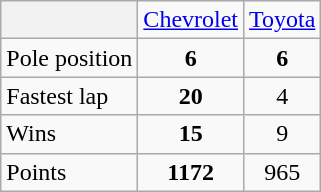<table class="wikitable">
<tr>
<th></th>
<td> <a href='#'>Chevrolet</a></td>
<td> <a href='#'>Toyota</a></td>
</tr>
<tr>
<td>Pole position</td>
<td align="center"><strong>6</strong></td>
<td align="center"><strong>6</strong></td>
</tr>
<tr>
<td>Fastest lap</td>
<td align="center"><strong>20</strong></td>
<td align="center">4</td>
</tr>
<tr>
<td>Wins</td>
<td align="center"><strong>15</strong></td>
<td align="center">9</td>
</tr>
<tr>
<td>Points</td>
<td align="center"><strong>1172</strong></td>
<td align="center">965</td>
</tr>
</table>
